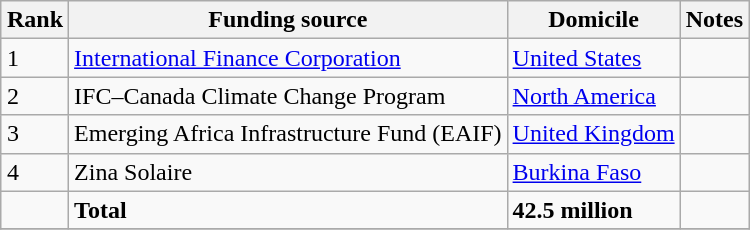<table class="wikitable sortable" style="margin: 0.5em auto">
<tr>
<th>Rank</th>
<th>Funding source</th>
<th>Domicile</th>
<th>Notes</th>
</tr>
<tr>
<td>1</td>
<td><a href='#'>International Finance Corporation</a></td>
<td><a href='#'>United States</a></td>
<td></td>
</tr>
<tr>
<td>2</td>
<td>IFC–Canada Climate Change Program</td>
<td><a href='#'>North America</a></td>
<td></td>
</tr>
<tr>
<td>3</td>
<td>Emerging Africa Infrastructure Fund (EAIF)</td>
<td><a href='#'>United Kingdom</a></td>
<td></td>
</tr>
<tr>
<td>4</td>
<td>Zina Solaire</td>
<td><a href='#'>Burkina Faso</a></td>
<td></td>
</tr>
<tr>
<td></td>
<td><strong>Total</strong></td>
<td><strong>42.5 million</strong></td>
<td></td>
</tr>
<tr>
</tr>
</table>
